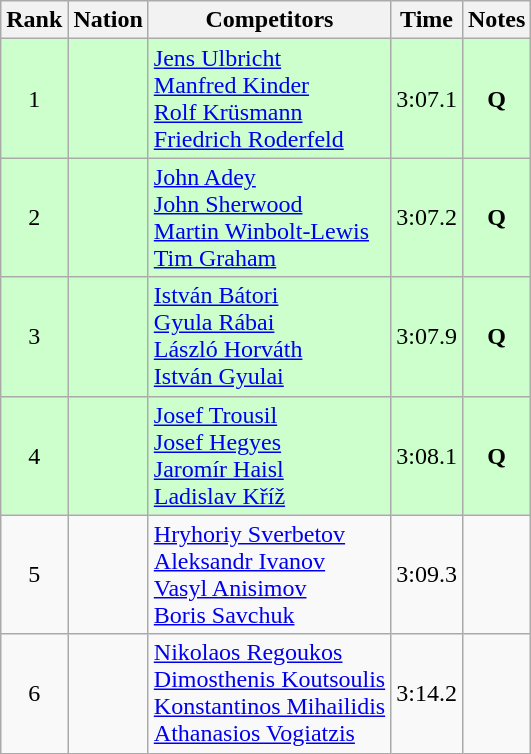<table class="wikitable sortable" style="text-align:center">
<tr>
<th>Rank</th>
<th>Nation</th>
<th>Competitors</th>
<th>Time</th>
<th>Notes</th>
</tr>
<tr bgcolor=ccffcc>
<td>1</td>
<td align=left></td>
<td align=left><a href='#'>Jens Ulbricht</a><br><a href='#'>Manfred Kinder</a><br><a href='#'>Rolf Krüsmann</a><br><a href='#'>Friedrich Roderfeld</a></td>
<td>3:07.1</td>
<td><strong>Q</strong></td>
</tr>
<tr bgcolor=ccffcc>
<td>2</td>
<td align=left></td>
<td align=left><a href='#'>John Adey</a><br><a href='#'>John Sherwood</a><br><a href='#'>Martin Winbolt-Lewis</a><br><a href='#'>Tim Graham</a></td>
<td>3:07.2</td>
<td><strong>Q</strong></td>
</tr>
<tr bgcolor=ccffcc>
<td>3</td>
<td align=left></td>
<td align=left><a href='#'>István Bátori</a><br><a href='#'>Gyula Rábai</a><br><a href='#'>László Horváth</a><br><a href='#'>István Gyulai</a></td>
<td>3:07.9</td>
<td><strong>Q</strong></td>
</tr>
<tr bgcolor=ccffcc>
<td>4</td>
<td align=left></td>
<td align=left><a href='#'>Josef Trousil</a><br><a href='#'>Josef Hegyes</a><br><a href='#'>Jaromír Haisl</a><br><a href='#'>Ladislav Kříž</a></td>
<td>3:08.1</td>
<td><strong>Q</strong></td>
</tr>
<tr>
<td>5</td>
<td align=left></td>
<td align=left><a href='#'>Hryhoriy Sverbetov</a><br><a href='#'>Aleksandr Ivanov</a><br><a href='#'>Vasyl Anisimov</a><br><a href='#'>Boris Savchuk</a></td>
<td>3:09.3</td>
<td></td>
</tr>
<tr>
<td>6</td>
<td align=left></td>
<td align=left><a href='#'>Nikolaos Regoukos</a><br><a href='#'>Dimosthenis Koutsoulis</a><br><a href='#'>Konstantinos Mihailidis</a><br><a href='#'>Athanasios Vogiatzis</a></td>
<td>3:14.2</td>
<td></td>
</tr>
</table>
